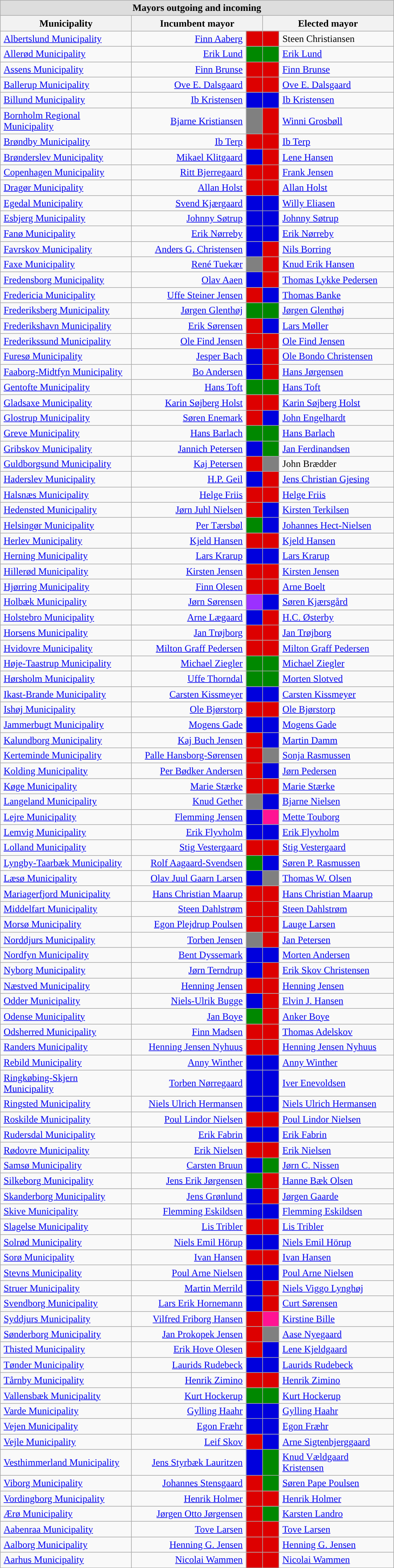<table class="wikitable" style="margin-left:1em;">
<tr>
<td colspan="5" style="background:#dddddd; text-align:center;"><strong>Mayors outgoing and incoming</strong></td>
</tr>
<tr>
<th style="width:210px;">Municipality</th>
<th colspan="2">Incumbent mayor</th>
<th colspan="2">Elected mayor</th>
</tr>
<tr>
<td style="padding-left:5px;"><a href='#'>Albertslund Municipality</a></td>
<td style="width:180px; text-align:right; padding-right:5px;"><a href='#'>Finn Aaberg</a></td>
<td style="width:20px; background:#dd0000;"></td>
<td style="width:20px; background:#dd0000;"></td>
<td style="width:180px; padding-left:5px;">Steen Christiansen</td>
</tr>
<tr>
<td style="padding-left:5px;"><a href='#'>Allerød Municipality</a></td>
<td style="text-align:right; padding-right:5px;"><a href='#'>Erik Lund</a></td>
<td style="background:#008800;"></td>
<td style="background:#008800;"></td>
<td style="padding-left:5px;"><a href='#'>Erik Lund</a></td>
</tr>
<tr>
<td style="padding-left:5px;"><a href='#'>Assens Municipality</a></td>
<td style="text-align:right; padding-right:5px;"><a href='#'>Finn Brunse</a></td>
<td style="background:#dd0000;"></td>
<td style="background:#dd0000;"></td>
<td style="padding-left:5px;"><a href='#'>Finn Brunse</a></td>
</tr>
<tr>
<td style="padding-left:5px;"><a href='#'>Ballerup Municipality</a></td>
<td style="text-align:right; padding-right:5px;"><a href='#'>Ove E. Dalsgaard</a></td>
<td style="background:#dd0000;"></td>
<td style="background:#dd0000;"></td>
<td style="padding-left:5px;"><a href='#'>Ove E. Dalsgaard</a></td>
</tr>
<tr>
<td style="padding-left:5px;"><a href='#'>Billund Municipality</a></td>
<td style="text-align:right; padding-right:5px;"><a href='#'>Ib Kristensen</a></td>
<td style="background:#0000dd;"></td>
<td style="background:#0000dd;"></td>
<td style="padding-left:5px;"><a href='#'>Ib Kristensen</a></td>
</tr>
<tr>
<td style="padding-left:5px;"><a href='#'>Bornholm Regional Municipality</a></td>
<td style="text-align:right; padding-right:5px;"><a href='#'>Bjarne Kristiansen</a></td>
<td style="background:#808080;"></td>
<td style="background:#dd0000;"></td>
<td style="padding-left:5px;"><a href='#'>Winni Grosbøll</a></td>
</tr>
<tr>
<td style="padding-left:5px;"><a href='#'>Brøndby Municipality</a></td>
<td style="text-align:right; padding-right:5px;"><a href='#'>Ib Terp</a></td>
<td style="background:#dd0000;"></td>
<td style="background:#dd0000;"></td>
<td style="padding-left:5px;"><a href='#'>Ib Terp</a></td>
</tr>
<tr>
<td style="padding-left:5px;"><a href='#'>Brønderslev Municipality</a></td>
<td style="text-align:right; padding-right:5px;"><a href='#'>Mikael Klitgaard</a></td>
<td style="background:#0000dd;"></td>
<td style="background:#dd0000;"></td>
<td style="padding-left:5px;"><a href='#'>Lene Hansen</a></td>
</tr>
<tr>
<td style="padding-left:5px;"><a href='#'>Copenhagen Municipality</a></td>
<td style="text-align:right; padding-right:5px;"><a href='#'>Ritt Bjerregaard</a></td>
<td style="background:#dd0000;"></td>
<td style="background:#dd0000;"></td>
<td style="padding-left:5px;"><a href='#'>Frank Jensen</a></td>
</tr>
<tr>
<td style="padding-left:5px;"><a href='#'>Dragør Municipality</a></td>
<td style="text-align:right; padding-right:5px;"><a href='#'>Allan Holst</a></td>
<td style="background:#dd0000;"></td>
<td style="background:#dd0000;"></td>
<td style="padding-left:5px;"><a href='#'>Allan Holst</a></td>
</tr>
<tr>
<td style="padding-left:5px;"><a href='#'>Egedal Municipality</a></td>
<td style="text-align:right; padding-right:5px;"><a href='#'>Svend Kjærgaard</a></td>
<td style="background:#0000dd;"></td>
<td style="background:#0000dd;"></td>
<td style="padding-left:5px;"><a href='#'>Willy Eliasen</a></td>
</tr>
<tr>
<td style="padding-left:5px;"><a href='#'>Esbjerg Municipality</a></td>
<td style="text-align:right; padding-right:5px;"><a href='#'>Johnny Søtrup</a></td>
<td style="background:#0000dd;"></td>
<td style="background:#0000dd;"></td>
<td style="padding-left:5px;"><a href='#'>Johnny Søtrup</a></td>
</tr>
<tr>
<td style="padding-left:5px;"><a href='#'>Fanø Municipality</a></td>
<td style="text-align:right; padding-right:5px;"><a href='#'>Erik Nørreby</a></td>
<td style="background:#0000dd;"></td>
<td style="background:#0000dd;"></td>
<td style="padding-left:5px;"><a href='#'>Erik Nørreby</a></td>
</tr>
<tr>
<td style="padding-left:5px;"><a href='#'>Favrskov Municipality</a></td>
<td style="text-align:right; padding-right:5px;"><a href='#'>Anders G. Christensen</a></td>
<td style="background:#0000dd;"></td>
<td style="background:#dd0000;"></td>
<td style="padding-left:5px;"><a href='#'>Nils Borring</a></td>
</tr>
<tr>
<td style="padding-left:5px;"><a href='#'>Faxe Municipality</a></td>
<td style="text-align:right; padding-right:5px;"><a href='#'>René Tuekær</a></td>
<td style="background:#808080;"></td>
<td style="background:#dd0000;"></td>
<td style="padding-left:5px;"><a href='#'>Knud Erik Hansen</a></td>
</tr>
<tr>
<td style="padding-left:5px;"><a href='#'>Fredensborg Municipality</a></td>
<td style="text-align:right; padding-right:5px;"><a href='#'>Olav Aaen</a></td>
<td style="background:#0000dd;"></td>
<td style="background:#dd0000;"></td>
<td style="padding-left:5px;"><a href='#'>Thomas Lykke Pedersen</a></td>
</tr>
<tr>
<td style="padding-left:5px;"><a href='#'>Fredericia Municipality</a></td>
<td style="text-align:right; padding-right:5px;"><a href='#'>Uffe Steiner Jensen</a></td>
<td style="background:#dd0000;"></td>
<td style="background:#0000dd;"></td>
<td style="padding-left:5px;"><a href='#'>Thomas Banke</a></td>
</tr>
<tr>
<td style="padding-left:5px;"><a href='#'>Frederiksberg Municipality</a></td>
<td style="text-align:right; padding-right:5px;"><a href='#'>Jørgen Glenthøj</a></td>
<td style="background:#008800;"></td>
<td style="background:#008800;"></td>
<td style="padding-left:5px;"><a href='#'>Jørgen Glenthøj</a></td>
</tr>
<tr>
<td style="padding-left:5px;"><a href='#'>Frederikshavn Municipality</a></td>
<td style="text-align:right; padding-right:5px;"><a href='#'>Erik Sørensen</a></td>
<td style="background:#dd0000;"></td>
<td style="background:#0000dd;"></td>
<td style="padding-left:5px;"><a href='#'>Lars Møller</a></td>
</tr>
<tr>
<td style="padding-left:5px;"><a href='#'>Frederikssund Municipality</a></td>
<td style="text-align:right; padding-right:5px;"><a href='#'>Ole Find Jensen</a></td>
<td style="background:#dd0000;"></td>
<td style="background:#dd0000;"></td>
<td style="padding-left:5px;"><a href='#'>Ole Find Jensen</a></td>
</tr>
<tr>
<td style="padding-left:5px;"><a href='#'>Furesø Municipality</a></td>
<td style="text-align:right; padding-right:5px;"><a href='#'>Jesper Bach</a></td>
<td style="background:#0000dd;"></td>
<td style="background:#dd0000;"></td>
<td style="padding-left:5px;"><a href='#'>Ole Bondo Christensen</a></td>
</tr>
<tr>
<td style="padding-left:5px;"><a href='#'>Faaborg-Midtfyn Municipality</a></td>
<td style="text-align:right; padding-right:5px;"><a href='#'>Bo Andersen</a></td>
<td style="background:#0000dd;"></td>
<td style="background:#dd0000;"></td>
<td style="padding-left:5px;"><a href='#'>Hans Jørgensen</a></td>
</tr>
<tr>
<td style="padding-left:5px;"><a href='#'>Gentofte Municipality</a></td>
<td style="text-align:right; padding-right:5px;"><a href='#'>Hans Toft</a></td>
<td style="background:#008800;"></td>
<td style="background:#008800;"></td>
<td style="padding-left:5px;"><a href='#'>Hans Toft</a></td>
</tr>
<tr>
<td style="padding-left:5px;"><a href='#'>Gladsaxe Municipality</a></td>
<td style="text-align:right; padding-right:5px;"><a href='#'>Karin Søjberg Holst</a></td>
<td style="background:#dd0000;"></td>
<td style="background:#dd0000;"></td>
<td style="padding-left:5px;"><a href='#'>Karin Søjberg Holst</a></td>
</tr>
<tr>
<td style="padding-left:5px;"><a href='#'>Glostrup Municipality</a></td>
<td style="text-align:right; padding-right:5px;"><a href='#'>Søren Enemark</a></td>
<td style="background:#dd0000;"></td>
<td style="background:#0000dd;"></td>
<td style="padding-left:5px;"><a href='#'>John Engelhardt</a></td>
</tr>
<tr>
<td style="padding-left:5px;"><a href='#'>Greve Municipality</a></td>
<td style="text-align:right; padding-right:5px;"><a href='#'>Hans Barlach</a></td>
<td style="background:#008800;"></td>
<td style="background:#008800;"></td>
<td style="padding-left:5px;"><a href='#'>Hans Barlach</a></td>
</tr>
<tr>
<td style="padding-left:5px;"><a href='#'>Gribskov Municipality</a></td>
<td style="text-align:right; padding-right:5px;"><a href='#'>Jannich Petersen</a></td>
<td style="background:#0000dd;"></td>
<td style="background:#008800;"></td>
<td style="padding-left:5px;"><a href='#'>Jan Ferdinandsen</a></td>
</tr>
<tr>
<td style="padding-left:5px;"><a href='#'>Guldborgsund Municipality</a></td>
<td style="text-align:right; padding-right:5px;"><a href='#'>Kaj Petersen</a></td>
<td style="background:#dd0000;"></td>
<td style="background:#808080;"></td>
<td style="padding-left:5px;">John Brædder</td>
</tr>
<tr>
<td style="padding-left:5px;"><a href='#'>Haderslev Municipality</a></td>
<td style="text-align:right; padding-right:5px;"><a href='#'>H.P. Geil</a></td>
<td style="background:#0000dd;"></td>
<td style="background:#dd0000;"></td>
<td style="padding-left:5px;"><a href='#'>Jens Christian Gjesing</a></td>
</tr>
<tr>
<td style="padding-left:5px;"><a href='#'>Halsnæs Municipality</a></td>
<td style="text-align:right; padding-right:5px;"><a href='#'>Helge Friis</a></td>
<td style="background:#dd0000;"></td>
<td style="background:#dd0000;"></td>
<td style="padding-left:5px;"><a href='#'>Helge Friis</a></td>
</tr>
<tr>
<td style="padding-left:5px;"><a href='#'>Hedensted Municipality</a></td>
<td style="text-align:right; padding-right:5px;"><a href='#'>Jørn Juhl Nielsen</a></td>
<td style="background:#dd0000;"></td>
<td style="background:#0000dd;"></td>
<td style="padding-left:5px;"><a href='#'>Kirsten Terkilsen</a></td>
</tr>
<tr>
<td style="padding-left:5px;"><a href='#'>Helsingør Municipality</a></td>
<td style="text-align:right; padding-right:5px;"><a href='#'>Per Tærsbøl</a></td>
<td style="background:#008800;"></td>
<td style="background:#0000dd;"></td>
<td style="padding-left:5px;"><a href='#'>Johannes Hect-Nielsen</a></td>
</tr>
<tr>
<td style="padding-left:5px;"><a href='#'>Herlev Municipality</a></td>
<td style="text-align:right; padding-right:5px;"><a href='#'>Kjeld Hansen</a></td>
<td style="background:#dd0000;"></td>
<td style="background:#dd0000;"></td>
<td style="padding-left:5px;"><a href='#'>Kjeld Hansen</a></td>
</tr>
<tr>
<td style="padding-left:5px;"><a href='#'>Herning Municipality</a></td>
<td style="text-align:right; padding-right:5px;"><a href='#'>Lars Krarup</a></td>
<td style="background:#0000dd;"></td>
<td style="background:#0000dd;"></td>
<td style="padding-left:5px;"><a href='#'>Lars Krarup</a></td>
</tr>
<tr>
<td style="padding-left:5px;"><a href='#'>Hillerød Municipality</a></td>
<td style="text-align:right; padding-right:5px;"><a href='#'>Kirsten Jensen</a></td>
<td style="background:#dd0000;"></td>
<td style="background:#dd0000;"></td>
<td style="padding-left:5px;"><a href='#'>Kirsten Jensen</a></td>
</tr>
<tr>
<td style="padding-left:5px;"><a href='#'>Hjørring Municipality</a></td>
<td style="text-align:right; padding-right:5px;"><a href='#'>Finn Olesen</a></td>
<td style="background:#dd0000;"></td>
<td style="background:#dd0000;"></td>
<td style="padding-left:5px;"><a href='#'>Arne Boelt</a></td>
</tr>
<tr>
<td style="padding-left:5px;"><a href='#'>Holbæk Municipality</a></td>
<td style="text-align:right; padding-right:5px;"><a href='#'>Jørn Sørensen</a></td>
<td style="background:#9B30FF;"></td>
<td style="background:#0000dd;"></td>
<td style="padding-left:5px;"><a href='#'>Søren Kjærsgård</a></td>
</tr>
<tr>
<td style="padding-left:5px;"><a href='#'>Holstebro Municipality</a></td>
<td style="text-align:right; padding-right:5px;"><a href='#'>Arne Lægaard</a></td>
<td style="background:#0000dd;"></td>
<td style="background:#dd0000;"></td>
<td style="padding-left:5px;"><a href='#'>H.C. Østerby</a></td>
</tr>
<tr>
<td style="padding-left:5px;"><a href='#'>Horsens Municipality</a></td>
<td style="text-align:right; padding-right:5px;"><a href='#'>Jan Trøjborg</a></td>
<td style="background:#dd0000;"></td>
<td style="background:#dd0000;"></td>
<td style="padding-left:5px;"><a href='#'>Jan Trøjborg</a></td>
</tr>
<tr>
<td style="padding-left:5px;"><a href='#'>Hvidovre Municipality</a></td>
<td style="text-align:right; padding-right:5px;"><a href='#'>Milton Graff Pedersen</a></td>
<td style="background:#dd0000;"></td>
<td style="background:#dd0000;"></td>
<td style="padding-left:5px;"><a href='#'>Milton Graff Pedersen</a></td>
</tr>
<tr>
<td style="padding-left:5px;"><a href='#'>Høje-Taastrup Municipality</a></td>
<td style="text-align:right; padding-right:5px;"><a href='#'>Michael Ziegler</a></td>
<td style="background:#008800;"></td>
<td style="background:#008800;"></td>
<td style="padding-left:5px;"><a href='#'>Michael Ziegler</a></td>
</tr>
<tr>
<td style="padding-left:5px;"><a href='#'>Hørsholm Municipality</a></td>
<td style="text-align:right; padding-right:5px;"><a href='#'>Uffe Thorndal</a></td>
<td style="background:#008800;"></td>
<td style="background:#008800;"></td>
<td style="padding-left:5px;"><a href='#'>Morten Slotved</a></td>
</tr>
<tr>
<td style="padding-left:5px;"><a href='#'>Ikast-Brande Municipality</a></td>
<td style="text-align:right; padding-right:5px;"><a href='#'>Carsten Kissmeyer</a></td>
<td style="background:#0000dd;"></td>
<td style="background:#0000dd;"></td>
<td style="padding-left:5px;"><a href='#'>Carsten Kissmeyer</a></td>
</tr>
<tr>
<td style="padding-left:5px;"><a href='#'>Ishøj Municipality</a></td>
<td style="text-align:right; padding-right:5px;"><a href='#'>Ole Bjørstorp</a></td>
<td style="background:#dd0000;"></td>
<td style="background:#dd0000;"></td>
<td style="padding-left:5px;"><a href='#'>Ole Bjørstorp</a></td>
</tr>
<tr>
<td style="padding-left:5px;"><a href='#'>Jammerbugt Municipality</a></td>
<td style="text-align:right; padding-right:5px;"><a href='#'>Mogens Gade</a></td>
<td style="background:#0000dd;"></td>
<td style="background:#0000dd;"></td>
<td style="padding-left:5px;"><a href='#'>Mogens Gade</a></td>
</tr>
<tr>
<td style="padding-left:5px;"><a href='#'>Kalundborg Municipality</a></td>
<td style="text-align:right; padding-right:5px;"><a href='#'>Kaj Buch Jensen</a></td>
<td style="background:#dd0000;"></td>
<td style="background:#0000dd;"></td>
<td style="padding-left:5px;"><a href='#'>Martin Damm</a></td>
</tr>
<tr>
<td style="padding-left:5px;"><a href='#'>Kerteminde Municipality</a></td>
<td style="text-align:right; padding-right:5px;"><a href='#'>Palle Hansborg-Sørensen</a></td>
<td style="background:#dd0000;"></td>
<td style="background:#808080;"></td>
<td style="padding-left:5px;"><a href='#'>Sonja Rasmussen</a></td>
</tr>
<tr>
<td style="padding-left:5px;"><a href='#'>Kolding Municipality</a></td>
<td style="text-align:right; padding-right:5px;"><a href='#'>Per Bødker Andersen</a></td>
<td style="background:#dd0000;"></td>
<td style="background:#0000dd;"></td>
<td style="padding-left:5px;"><a href='#'>Jørn Pedersen</a></td>
</tr>
<tr>
<td style="padding-left:5px;"><a href='#'>Køge Municipality</a></td>
<td style="text-align:right; padding-right:5px;"><a href='#'>Marie Stærke</a></td>
<td style="background:#dd0000;"></td>
<td style="background:#dd0000;"></td>
<td style="padding-left:5px;"><a href='#'>Marie Stærke</a></td>
</tr>
<tr>
<td style="padding-left:5px;"><a href='#'>Langeland Municipality</a></td>
<td style="text-align:right; padding-right:5px;"><a href='#'>Knud Gether</a></td>
<td style="background:#808080;"></td>
<td style="background:#0000dd;"></td>
<td style="padding-left:5px;"><a href='#'>Bjarne Nielsen</a></td>
</tr>
<tr>
<td style="padding-left:5px;"><a href='#'>Lejre Municipality</a></td>
<td style="text-align:right; padding-right:5px;"><a href='#'>Flemming Jensen</a></td>
<td style="background:#0000dd;"></td>
<td style="background:#FF1493;"></td>
<td style="padding-left:5px;"><a href='#'>Mette Touborg</a></td>
</tr>
<tr>
<td style="padding-left:5px;"><a href='#'>Lemvig Municipality</a></td>
<td style="text-align:right; padding-right:5px;"><a href='#'>Erik Flyvholm</a></td>
<td style="background:#0000dd;"></td>
<td style="background:#0000dd;"></td>
<td style="padding-left:5px;"><a href='#'>Erik Flyvholm</a></td>
</tr>
<tr>
<td style="padding-left:5px;"><a href='#'>Lolland Municipality</a></td>
<td style="text-align:right; padding-right:5px;"><a href='#'>Stig Vestergaard</a></td>
<td style="background:#dd0000;"></td>
<td style="background:#dd0000;"></td>
<td style="padding-left:5px;"><a href='#'>Stig Vestergaard</a></td>
</tr>
<tr>
<td style="padding-left:5px;"><a href='#'>Lyngby-Taarbæk Municipality</a></td>
<td style="text-align:right; padding-right:5px;"><a href='#'>Rolf Aagaard-Svendsen</a></td>
<td style="background:#008800;"></td>
<td style="background:#0000dd;"></td>
<td style="padding-left:5px;"><a href='#'>Søren P. Rasmussen</a></td>
</tr>
<tr>
<td style="padding-left:5px;"><a href='#'>Læsø Municipality</a></td>
<td style="text-align:right; padding-right:5px;"><a href='#'>Olav Juul Gaarn Larsen</a></td>
<td style="background:#0000dd;"></td>
<td style="background:#808080;"></td>
<td style="padding-left:5px;"><a href='#'>Thomas W. Olsen</a></td>
</tr>
<tr>
<td style="padding-left:5px;"><a href='#'>Mariagerfjord Municipality</a></td>
<td style="text-align:right; padding-right:5px;"><a href='#'>Hans Christian Maarup</a></td>
<td style="background:#dd0000;"></td>
<td style="background:#dd0000;"></td>
<td style="padding-left:5px;"><a href='#'>Hans Christian Maarup</a></td>
</tr>
<tr>
<td style="padding-left:5px;"><a href='#'>Middelfart Municipality</a></td>
<td style="text-align:right; padding-right:5px;"><a href='#'>Steen Dahlstrøm</a></td>
<td style="background:#dd0000;"></td>
<td style="background:#dd0000;"></td>
<td style="padding-left:5px;"><a href='#'>Steen Dahlstrøm</a></td>
</tr>
<tr>
<td style="padding-left:5px;"><a href='#'>Morsø Municipality</a></td>
<td style="text-align:right; padding-right:5px;"><a href='#'>Egon Plejdrup Poulsen</a></td>
<td style="background:#dd0000;"></td>
<td style="background:#dd0000;"></td>
<td style="padding-left:5px;"><a href='#'>Lauge Larsen</a></td>
</tr>
<tr>
<td style="padding-left:5px;"><a href='#'>Norddjurs Municipality</a></td>
<td style="text-align:right; padding-right:5px;"><a href='#'>Torben Jensen</a></td>
<td style="background:#808080;"></td>
<td style="background:#dd0000;"></td>
<td style="padding-left:5px;"><a href='#'>Jan Petersen</a></td>
</tr>
<tr>
<td style="padding-left:5px;"><a href='#'>Nordfyn Municipality</a></td>
<td style="text-align:right; padding-right:5px;"><a href='#'>Bent Dyssemark</a></td>
<td style="background:#0000dd;"></td>
<td style="background:#0000dd;"></td>
<td style="padding-left:5px;"><a href='#'>Morten Andersen</a></td>
</tr>
<tr>
<td style="padding-left:5px;"><a href='#'>Nyborg Municipality</a></td>
<td style="text-align:right; padding-right:5px;"><a href='#'>Jørn Terndrup</a></td>
<td style="background:#0000dd;"></td>
<td style="background:#dd0000;"></td>
<td style="padding-left:5px;"><a href='#'>Erik Skov Christensen</a></td>
</tr>
<tr>
<td style="padding-left:5px;"><a href='#'>Næstved Municipality</a></td>
<td style="text-align:right; padding-right:5px;"><a href='#'>Henning Jensen</a></td>
<td style="background:#dd0000;"></td>
<td style="background:#dd0000;"></td>
<td style="padding-left:5px;"><a href='#'>Henning Jensen</a></td>
</tr>
<tr>
<td style="padding-left:5px;"><a href='#'>Odder Municipality</a></td>
<td style="text-align:right; padding-right:5px;"><a href='#'>Niels-Ulrik Bugge</a></td>
<td style="background:#0000dd;"></td>
<td style="background:#dd0000;"></td>
<td style="padding-left:5px;"><a href='#'>Elvin J. Hansen</a></td>
</tr>
<tr>
<td style="padding-left:5px;"><a href='#'>Odense Municipality</a></td>
<td style="text-align:right; padding-right:5px;"><a href='#'>Jan Boye</a></td>
<td style="background:#008800;"></td>
<td style="background:#dd0000;"></td>
<td style="padding-left:5px;"><a href='#'>Anker Boye</a></td>
</tr>
<tr>
<td style="padding-left:5px;"><a href='#'>Odsherred Municipality</a></td>
<td style="text-align:right; padding-right:5px;"><a href='#'>Finn Madsen</a></td>
<td style="background:#dd0000;"></td>
<td style="background:#dd0000;"></td>
<td style="padding-left:5px;"><a href='#'>Thomas Adelskov</a></td>
</tr>
<tr>
<td style="padding-left:5px;"><a href='#'>Randers Municipality</a></td>
<td style="text-align:right; padding-right:5px;"><a href='#'>Henning Jensen Nyhuus</a></td>
<td style="background:#dd0000;"></td>
<td style="background:#dd0000;"></td>
<td style="padding-left:5px;"><a href='#'>Henning Jensen Nyhuus</a></td>
</tr>
<tr>
<td style="padding-left:5px;"><a href='#'>Rebild Municipality</a></td>
<td style="text-align:right; padding-right:5px;"><a href='#'>Anny Winther</a></td>
<td style="background:#0000dd;"></td>
<td style="background:#0000dd;"></td>
<td style="padding-left:5px;"><a href='#'>Anny Winther</a></td>
</tr>
<tr>
<td style="padding-left:5px;"><a href='#'>Ringkøbing-Skjern Municipality</a></td>
<td style="text-align:right; padding-right:5px;"><a href='#'>Torben Nørregaard</a></td>
<td style="background:#0000dd;"></td>
<td style="background:#0000dd;"></td>
<td style="padding-left:5px;"><a href='#'>Iver Enevoldsen</a></td>
</tr>
<tr>
<td style="padding-left:5px;"><a href='#'>Ringsted Municipality</a></td>
<td style="text-align:right; padding-right:5px;"><a href='#'>Niels Ulrich Hermansen</a></td>
<td style="background:#0000dd;"></td>
<td style="background:#0000dd;"></td>
<td style="padding-left:5px;"><a href='#'>Niels Ulrich Hermansen</a></td>
</tr>
<tr>
<td style="padding-left:5px;"><a href='#'>Roskilde Municipality</a></td>
<td style="text-align:right; padding-right:5px;"><a href='#'>Poul Lindor Nielsen</a></td>
<td style="background:#dd0000;"></td>
<td style="background:#dd0000;"></td>
<td style="padding-left:5px;"><a href='#'>Poul Lindor Nielsen</a></td>
</tr>
<tr>
<td style="padding-left:5px;"><a href='#'>Rudersdal Municipality</a></td>
<td style="text-align:right; padding-right:5px;"><a href='#'>Erik Fabrin</a></td>
<td style="background:#0000dd;"></td>
<td style="background:#0000dd;"></td>
<td style="padding-left:5px;"><a href='#'>Erik Fabrin</a></td>
</tr>
<tr>
<td style="padding-left:5px;"><a href='#'>Rødovre Municipality</a></td>
<td style="text-align:right; padding-right:5px;"><a href='#'>Erik Nielsen</a></td>
<td style="background:#dd0000;"></td>
<td style="background:#dd0000;"></td>
<td style="padding-left:5px;"><a href='#'>Erik Nielsen</a></td>
</tr>
<tr>
<td style="padding-left:5px;"><a href='#'>Samsø Municipality</a></td>
<td style="text-align:right; padding-right:5px;"><a href='#'>Carsten Bruun</a></td>
<td style="background:#0000dd;"></td>
<td style="background:#008800;"></td>
<td style="padding-left:5px;"><a href='#'>Jørn C. Nissen</a></td>
</tr>
<tr>
<td style="padding-left:5px;"><a href='#'>Silkeborg Municipality</a></td>
<td style="text-align:right; padding-right:5px;"><a href='#'>Jens Erik Jørgensen</a></td>
<td style="background:#008800;"></td>
<td style="background:#dd0000;"></td>
<td style="padding-left:5px;"><a href='#'>Hanne Bæk Olsen</a></td>
</tr>
<tr>
<td style="padding-left:5px;"><a href='#'>Skanderborg Municipality</a></td>
<td style="text-align:right; padding-right:5px;"><a href='#'>Jens Grønlund</a></td>
<td style="background:#0000dd;"></td>
<td style="background:#dd0000;"></td>
<td style="padding-left:5px;"><a href='#'>Jørgen Gaarde</a></td>
</tr>
<tr>
<td style="padding-left:5px;"><a href='#'>Skive Municipality</a></td>
<td style="text-align:right; padding-right:5px;"><a href='#'>Flemming Eskildsen</a></td>
<td style="background:#0000dd;"></td>
<td style="background:#0000dd;"></td>
<td style="padding-left:5px;"><a href='#'>Flemming Eskildsen</a></td>
</tr>
<tr>
<td style="padding-left:5px;"><a href='#'>Slagelse Municipality</a></td>
<td style="text-align:right; padding-right:5px;"><a href='#'>Lis Tribler</a></td>
<td style="background:#dd0000;"></td>
<td style="background:#dd0000;"></td>
<td style="padding-left:5px;"><a href='#'>Lis Tribler</a></td>
</tr>
<tr>
<td style="padding-left:5px;"><a href='#'>Solrød Municipality</a></td>
<td style="text-align:right; padding-right:5px;"><a href='#'>Niels Emil Hörup</a></td>
<td style="background:#0000dd;"></td>
<td style="background:#0000dd;"></td>
<td style="padding-left:5px;"><a href='#'>Niels Emil Hörup</a></td>
</tr>
<tr>
<td style="padding-left:5px;"><a href='#'>Sorø Municipality</a></td>
<td style="text-align:right; padding-right:5px;"><a href='#'>Ivan Hansen</a></td>
<td style="background:#dd0000;"></td>
<td style="background:#dd0000;"></td>
<td style="padding-left:5px;"><a href='#'>Ivan Hansen</a></td>
</tr>
<tr>
<td style="padding-left:5px;"><a href='#'>Stevns Municipality</a></td>
<td style="text-align:right; padding-right:5px;"><a href='#'>Poul Arne Nielsen</a></td>
<td style="background:#0000dd;"></td>
<td style="background:#0000dd;"></td>
<td style="padding-left:5px;"><a href='#'>Poul Arne Nielsen</a></td>
</tr>
<tr>
<td style="padding-left:5px;"><a href='#'>Struer Municipality</a></td>
<td style="text-align:right; padding-right:5px;"><a href='#'>Martin Merrild</a></td>
<td style="background:#0000dd;"></td>
<td style="background:#dd0000;"></td>
<td style="padding-left:5px;"><a href='#'>Niels Viggo Lynghøj</a></td>
</tr>
<tr>
<td style="padding-left:5px;"><a href='#'>Svendborg Municipality</a></td>
<td style="text-align:right; padding-right:5px;"><a href='#'>Lars Erik Hornemann</a></td>
<td style="background:#0000dd;"></td>
<td style="background:#dd0000;"></td>
<td style="padding-left:5px;"><a href='#'>Curt Sørensen</a></td>
</tr>
<tr>
<td style="padding-left:5px;"><a href='#'>Syddjurs Municipality</a></td>
<td style="text-align:right; padding-right:5px;"><a href='#'>Vilfred Friborg Hansen</a></td>
<td style="background:#dd0000;"></td>
<td style="background:#FF1493;"></td>
<td style="padding-left:5px;"><a href='#'>Kirstine Bille</a></td>
</tr>
<tr>
<td style="padding-left:5px;"><a href='#'>Sønderborg Municipality</a></td>
<td style="text-align:right; padding-right:5px;"><a href='#'>Jan Prokopek Jensen</a></td>
<td style="background:#dd0000;"></td>
<td style="background:#808080;"></td>
<td style="padding-left:5px;"><a href='#'>Aase Nyegaard</a></td>
</tr>
<tr>
<td style="padding-left:5px;"><a href='#'>Thisted Municipality</a></td>
<td style="text-align:right; padding-right:5px;"><a href='#'>Erik Hove Olesen</a></td>
<td style="background:#dd0000;"></td>
<td style="background:#0000dd;"></td>
<td style="padding-left:5px;"><a href='#'>Lene Kjeldgaard</a></td>
</tr>
<tr>
<td style="padding-left:5px;"><a href='#'>Tønder Municipality</a></td>
<td style="text-align:right; padding-right:5px;"><a href='#'>Laurids Rudebeck</a></td>
<td style="background:#0000dd;"></td>
<td style="background:#0000dd;"></td>
<td style="padding-left:5px;"><a href='#'>Laurids Rudebeck</a></td>
</tr>
<tr>
<td style="padding-left:5px;"><a href='#'>Tårnby Municipality</a></td>
<td style="text-align:right; padding-right:5px;"><a href='#'>Henrik Zimino</a></td>
<td style="background:#dd0000;"></td>
<td style="background:#dd0000;"></td>
<td style="padding-left:5px;"><a href='#'>Henrik Zimino</a></td>
</tr>
<tr>
<td style="padding-left:5px;"><a href='#'>Vallensbæk Municipality</a></td>
<td style="text-align:right; padding-right:5px;"><a href='#'>Kurt Hockerup</a></td>
<td style="background:#008800;"></td>
<td style="background:#008800;"></td>
<td style="padding-left:5px;"><a href='#'>Kurt Hockerup</a></td>
</tr>
<tr>
<td style="padding-left:5px;"><a href='#'>Varde Municipality</a></td>
<td style="text-align:right; padding-right:5px;"><a href='#'>Gylling Haahr</a></td>
<td style="background:#0000dd;"></td>
<td style="background:#0000dd;"></td>
<td style="padding-left:5px;"><a href='#'>Gylling Haahr</a></td>
</tr>
<tr>
<td style="padding-left:5px;"><a href='#'>Vejen Municipality</a></td>
<td style="text-align:right; padding-right:5px;"><a href='#'>Egon Fræhr</a></td>
<td style="background:#0000dd;"></td>
<td style="background:#0000dd;"></td>
<td style="padding-left:5px;"><a href='#'>Egon Fræhr</a></td>
</tr>
<tr>
<td style="padding-left:5px;"><a href='#'>Vejle Municipality</a></td>
<td style="text-align:right; padding-right:5px;"><a href='#'>Leif Skov</a></td>
<td style="background:#dd0000;"></td>
<td style="background:#0000dd;"></td>
<td style="padding-left:5px;"><a href='#'>Arne Sigtenbjerggaard</a></td>
</tr>
<tr>
<td style="padding-left:5px;"><a href='#'>Vesthimmerland Municipality</a></td>
<td style="text-align:right; padding-right:5px;"><a href='#'>Jens Styrbæk Lauritzen</a></td>
<td style="background:#0000dd;"></td>
<td style="background:#008800;"></td>
<td style="padding-left:5px;"><a href='#'>Knud Vældgaard Kristensen</a></td>
</tr>
<tr>
<td style="padding-left:5px;"><a href='#'>Viborg Municipality</a></td>
<td style="text-align:right; padding-right:5px;"><a href='#'>Johannes Stensgaard</a></td>
<td style="background:#dd0000;"></td>
<td style="background:#008800;"></td>
<td style="padding-left:5px;"><a href='#'>Søren Pape Poulsen</a></td>
</tr>
<tr>
<td style="padding-left:5px;"><a href='#'>Vordingborg Municipality</a></td>
<td style="text-align:right; padding-right:5px;"><a href='#'>Henrik Holmer</a></td>
<td style="background:#dd0000;"></td>
<td style="background:#dd0000;"></td>
<td style="padding-left:5px;"><a href='#'>Henrik Holmer</a></td>
</tr>
<tr>
<td style="padding-left:5px;"><a href='#'>Ærø Municipality</a></td>
<td style="text-align:right; padding-right:5px;"><a href='#'>Jørgen Otto Jørgensen</a></td>
<td style="background:#dd0000;"></td>
<td style="background:#008800;"></td>
<td style="padding-left:5px;"><a href='#'>Karsten Landro</a></td>
</tr>
<tr>
<td style="padding-left:5px;"><a href='#'>Aabenraa Municipality</a></td>
<td style="text-align:right; padding-right:5px;"><a href='#'>Tove Larsen</a></td>
<td style="background:#dd0000;"></td>
<td style="background:#dd0000;"></td>
<td style="padding-left:5px;"><a href='#'>Tove Larsen</a></td>
</tr>
<tr>
<td style="padding-left:5px;"><a href='#'>Aalborg Municipality</a></td>
<td style="text-align:right; padding-right:5px;"><a href='#'>Henning G. Jensen</a></td>
<td style="background:#dd0000;"></td>
<td style="background:#dd0000;"></td>
<td style="padding-left:5px;"><a href='#'>Henning G. Jensen</a></td>
</tr>
<tr>
<td style="padding-left:5px;"><a href='#'>Aarhus Municipality</a></td>
<td style="text-align:right; padding-right:5px;"><a href='#'>Nicolai Wammen</a></td>
<td style="background:#dd0000;"></td>
<td style="background:#dd0000;"></td>
<td style="padding-left:5px;"><a href='#'>Nicolai Wammen</a></td>
</tr>
</table>
